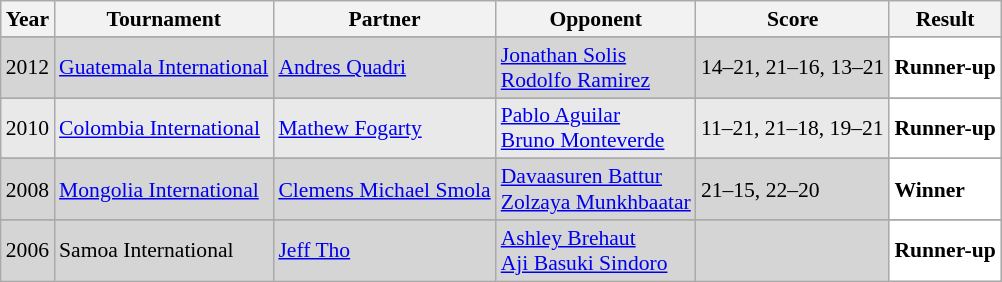<table class="sortable wikitable" style="font-size: 90%;">
<tr>
<th>Year</th>
<th>Tournament</th>
<th>Partner</th>
<th>Opponent</th>
<th>Score</th>
<th>Result</th>
</tr>
<tr>
</tr>
<tr style="background:#D5D5D5">
<td align="center">2012</td>
<td align="left"><a href='#'>Guatemala International</a></td>
<td align="left"> <a href='#'>Andres Quadri</a></td>
<td align="left"> <a href='#'>Jonathan Solis</a> <br>  <a href='#'>Rodolfo Ramirez</a></td>
<td align="left">14–21, 21–16, 13–21</td>
<td style="text-align:left; background:white"> <strong>Runner-up</strong></td>
</tr>
<tr>
</tr>
<tr style="background:#E9E9E9">
<td align="center">2010</td>
<td align="left"><a href='#'>Colombia International</a></td>
<td align="left"> <a href='#'>Mathew Fogarty</a></td>
<td align="left"> <a href='#'>Pablo Aguilar</a> <br>  <a href='#'>Bruno Monteverde</a></td>
<td align="left">11–21, 21–18, 19–21</td>
<td style="text-align:left; background:white"> <strong>Runner-up</strong></td>
</tr>
<tr>
</tr>
<tr style="background:#D5D5D5">
<td align="center">2008</td>
<td align="left"><a href='#'>Mongolia International</a></td>
<td align="left"> <a href='#'>Clemens Michael Smola</a></td>
<td align="left"> <a href='#'>Davaasuren Battur</a> <br>  <a href='#'>Zolzaya Munkhbaatar</a></td>
<td align="left">21–15, 22–20</td>
<td style="text-align:left; background:white"> <strong>Winner</strong></td>
</tr>
<tr>
</tr>
<tr style="background:#D5D5D5">
<td align="center">2006</td>
<td align="left">Samoa International</td>
<td align="left"> <a href='#'>Jeff Tho</a></td>
<td align="left"> <a href='#'>Ashley Brehaut</a> <br>  <a href='#'>Aji Basuki Sindoro</a></td>
<td align="left"></td>
<td style="text-align:left; background:white"> <strong>Runner-up</strong></td>
</tr>
</table>
